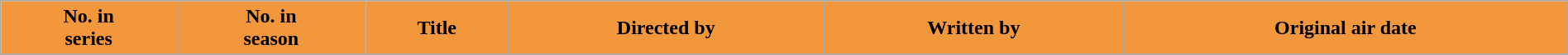<table class="wikitable plainrowheaders" style="width: 100%; margin: auto;">
<tr>
<th scope="col" style="background:#F2973C; color:#000;">No. in<br>series</th>
<th scope="col" style="background:#F2973C; color:#000;">No. in<br>season</th>
<th scope="col" style="background:#F2973C; color:#000;">Title</th>
<th scope="col" style="background:#F2973C; color:#000;">Directed by</th>
<th scope="col" style="background:#F2973C; color:#000;">Written by</th>
<th scope="col" style="background:#F2973C; color:#000;">Original air date</th>
</tr>
<tr>
</tr>
</table>
